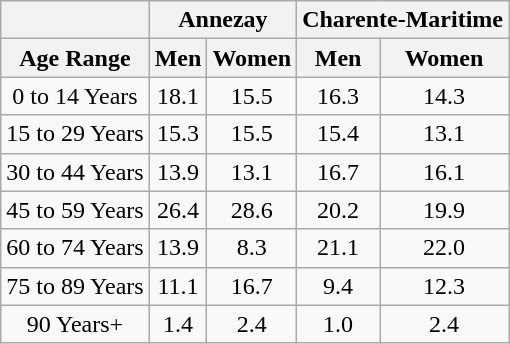<table class="wikitable" style="text-align:center;">
<tr>
<th></th>
<th colspan=2><strong>Annezay</strong></th>
<th colspan=2><strong>Charente-Maritime</strong></th>
</tr>
<tr>
<th><strong>Age Range</strong></th>
<th><strong>Men</strong></th>
<th><strong>Women</strong></th>
<th><strong>Men</strong></th>
<th><strong>Women</strong></th>
</tr>
<tr>
<td>0 to 14 Years</td>
<td>18.1</td>
<td>15.5</td>
<td>16.3</td>
<td>14.3</td>
</tr>
<tr>
<td>15 to 29 Years</td>
<td>15.3</td>
<td>15.5</td>
<td>15.4</td>
<td>13.1</td>
</tr>
<tr>
<td>30 to 44 Years</td>
<td>13.9</td>
<td>13.1</td>
<td>16.7</td>
<td>16.1</td>
</tr>
<tr>
<td>45 to 59 Years</td>
<td>26.4</td>
<td>28.6</td>
<td>20.2</td>
<td>19.9</td>
</tr>
<tr>
<td>60 to 74 Years</td>
<td>13.9</td>
<td>8.3</td>
<td>21.1</td>
<td>22.0</td>
</tr>
<tr>
<td>75 to 89 Years</td>
<td>11.1</td>
<td>16.7</td>
<td>9.4</td>
<td>12.3</td>
</tr>
<tr>
<td>90 Years+</td>
<td>1.4</td>
<td>2.4</td>
<td>1.0</td>
<td>2.4</td>
</tr>
</table>
